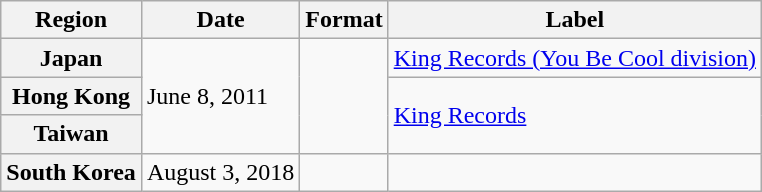<table class="wikitable plainrowheaders">
<tr>
<th>Region</th>
<th>Date</th>
<th>Format</th>
<th>Label</th>
</tr>
<tr>
<th scope="row">Japan</th>
<td rowspan="3">June 8, 2011</td>
<td rowspan="3"></td>
<td><a href='#'>King Records (You Be Cool division)</a></td>
</tr>
<tr>
<th scope="row">Hong Kong</th>
<td rowspan="2"><a href='#'>King Records</a></td>
</tr>
<tr>
<th scope="row">Taiwan</th>
</tr>
<tr>
<th scope="row">South Korea</th>
<td>August 3, 2018</td>
<td></td>
<td></td>
</tr>
</table>
